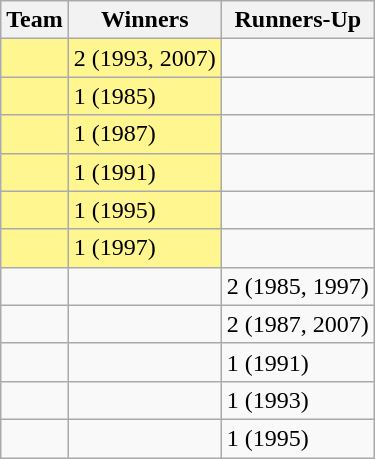<table class="wikitable">
<tr>
<th>Team</th>
<th>Winners</th>
<th>Runners-Up</th>
</tr>
<tr>
<td style="background:#fff68f;"></td>
<td style="background:#fff68f;">2 (1993, 2007)</td>
<td></td>
</tr>
<tr>
<td style="background:#fff68f;"></td>
<td style="background:#fff68f;">1 (1985)</td>
<td></td>
</tr>
<tr>
<td style="background:#fff68f;"></td>
<td style="background:#fff68f;">1 (1987)</td>
<td></td>
</tr>
<tr>
<td style="background:#fff68f;"></td>
<td style="background:#fff68f;">1 (1991)</td>
<td></td>
</tr>
<tr>
<td style="background:#fff68f;"></td>
<td style="background:#fff68f;">1 (1995)</td>
<td></td>
</tr>
<tr>
<td style="background:#fff68f;"></td>
<td style="background:#fff68f;">1 (1997)</td>
<td></td>
</tr>
<tr>
<td></td>
<td></td>
<td>2 (1985, 1997)</td>
</tr>
<tr>
<td></td>
<td></td>
<td>2 (1987, 2007)</td>
</tr>
<tr>
<td></td>
<td></td>
<td>1 (1991)</td>
</tr>
<tr>
<td></td>
<td></td>
<td>1 (1993)</td>
</tr>
<tr>
<td></td>
<td></td>
<td>1 (1995)</td>
</tr>
</table>
